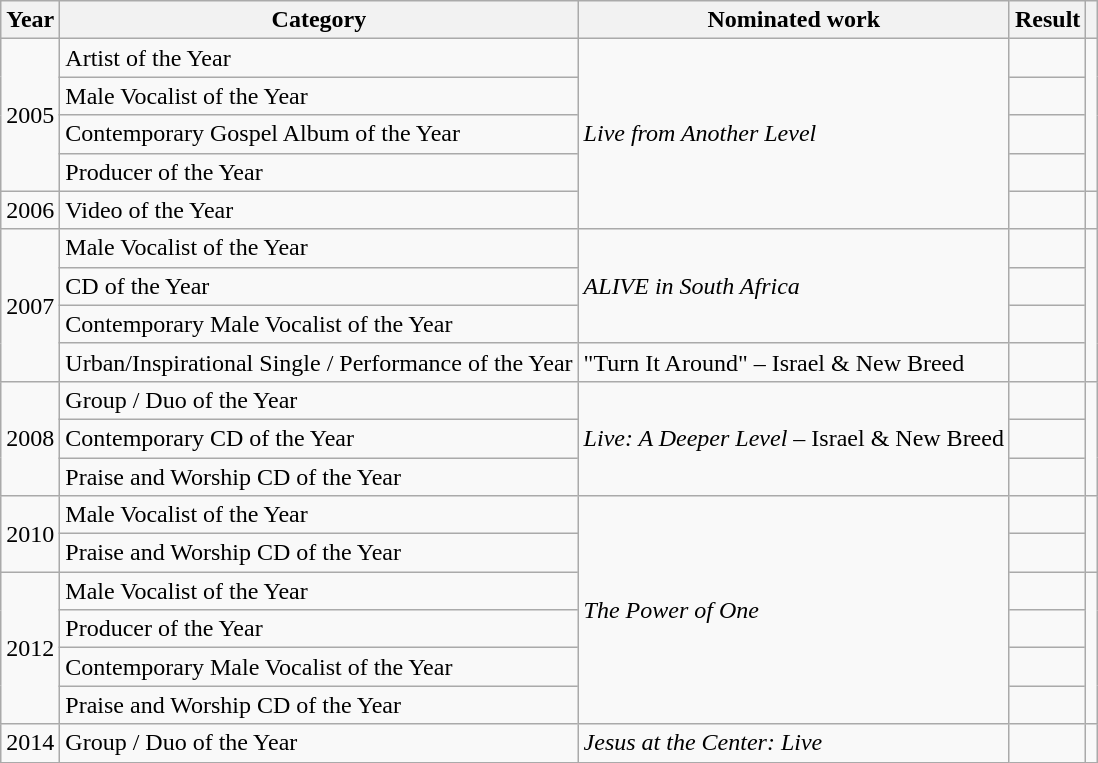<table class="wikitable sortable">
<tr>
<th>Year</th>
<th>Category</th>
<th>Nominated work</th>
<th>Result</th>
<th class="unsortable"></th>
</tr>
<tr>
<td rowspan="4">2005</td>
<td>Artist of the Year</td>
<td rowspan="5"><em>Live from Another Level</em></td>
<td></td>
<td rowspan="4"></td>
</tr>
<tr>
<td>Male Vocalist of the Year</td>
<td></td>
</tr>
<tr>
<td>Contemporary Gospel Album of the Year</td>
<td></td>
</tr>
<tr>
<td>Producer of the Year</td>
<td></td>
</tr>
<tr>
<td>2006</td>
<td>Video of the Year</td>
<td></td>
<td></td>
</tr>
<tr>
<td rowspan="4">2007</td>
<td>Male Vocalist of the Year</td>
<td rowspan="3"><em>ALIVE in South Africa</em></td>
<td></td>
<td rowspan="4"></td>
</tr>
<tr>
<td>CD of the Year</td>
<td></td>
</tr>
<tr>
<td>Contemporary Male Vocalist of the Year</td>
<td></td>
</tr>
<tr>
<td>Urban/Inspirational Single / Performance of the Year</td>
<td>"Turn It Around" – Israel & New Breed</td>
<td></td>
</tr>
<tr>
<td rowspan="3">2008</td>
<td>Group / Duo of the Year</td>
<td rowspan="3"><em>Live: A Deeper Level</em> – Israel & New Breed</td>
<td></td>
<td rowspan="3"></td>
</tr>
<tr>
<td>Contemporary CD of the Year</td>
<td></td>
</tr>
<tr>
<td>Praise and Worship CD of the Year</td>
<td></td>
</tr>
<tr>
<td rowspan="2">2010</td>
<td>Male Vocalist of the Year</td>
<td rowspan="6"><em>The Power of One</em></td>
<td></td>
<td rowspan="2"></td>
</tr>
<tr>
<td>Praise and Worship CD of the Year</td>
<td></td>
</tr>
<tr>
<td rowspan="4">2012</td>
<td>Male Vocalist of the Year</td>
<td></td>
<td rowspan="4"></td>
</tr>
<tr>
<td>Producer of the Year</td>
<td></td>
</tr>
<tr>
<td>Contemporary Male Vocalist of the Year</td>
<td></td>
</tr>
<tr>
<td>Praise and Worship CD of the Year</td>
<td></td>
</tr>
<tr>
<td>2014</td>
<td>Group / Duo of the Year</td>
<td><em>Jesus at the Center: Live</em></td>
<td></td>
<td></td>
</tr>
</table>
